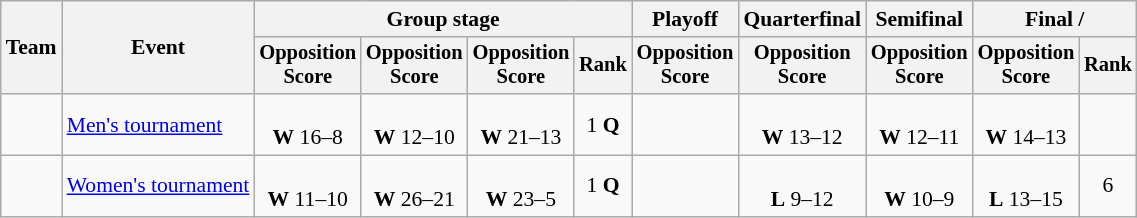<table class="wikitable" style="text-align:center; font-size:90%;">
<tr>
<th rowspan=2>Team</th>
<th rowspan=2>Event</th>
<th colspan=4>Group stage</th>
<th>Playoff</th>
<th>Quarterfinal</th>
<th>Semifinal</th>
<th colspan=2>Final / </th>
</tr>
<tr style=font-size:95%>
<th>Opposition<br>Score</th>
<th>Opposition<br>Score</th>
<th>Opposition<br>Score</th>
<th>Rank</th>
<th>Opposition<br>Score</th>
<th>Opposition<br>Score</th>
<th>Opposition<br>Score</th>
<th>Opposition<br>Score</th>
<th>Rank</th>
</tr>
<tr>
<td align=left></td>
<td align=left><a href='#'>Men's tournament</a></td>
<td><br><strong>W</strong> 16–8</td>
<td><br><strong>W</strong> 12–10</td>
<td><br><strong>W</strong> 21–13</td>
<td>1 <strong>Q</strong></td>
<td></td>
<td><br><strong>W</strong> 13–12</td>
<td><br><strong>W</strong> 12–11</td>
<td><br><strong>W</strong> 14–13</td>
<td></td>
</tr>
<tr>
<td align=left></td>
<td align=left><a href='#'>Women's tournament</a></td>
<td><br><strong>W</strong> 11–10</td>
<td><br><strong>W</strong> 26–21</td>
<td><br><strong>W</strong> 23–5</td>
<td>1 <strong>Q</strong></td>
<td></td>
<td><br><strong>L</strong> 9–12</td>
<td><br><strong>W</strong> 10–9</td>
<td><br><strong>L</strong> 13–15</td>
<td>6</td>
</tr>
</table>
